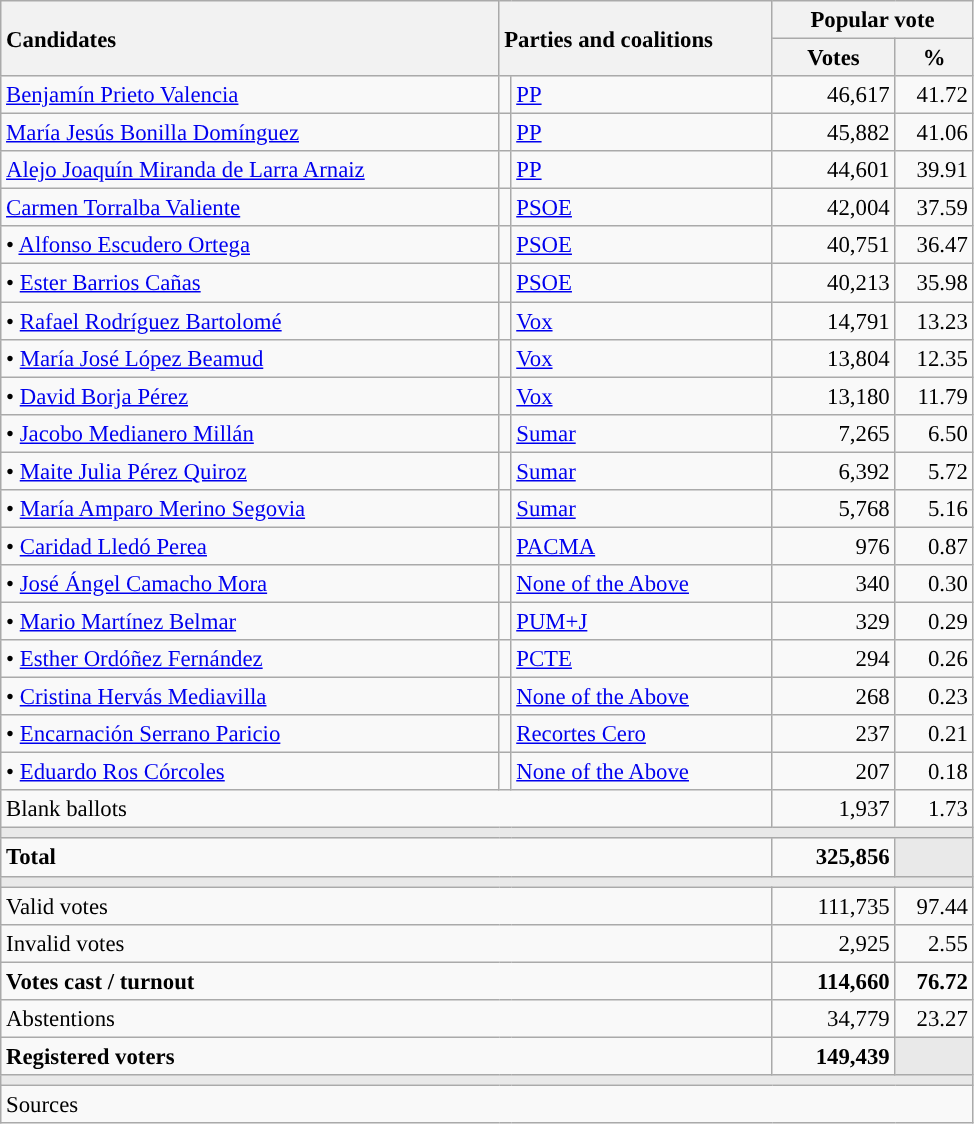<table class="wikitable" style="text-align:right; font-size:95%;">
<tr>
<th style="text-align:left;" rowspan="2" width="325">Candidates</th>
<th style="text-align:left;" rowspan="2" colspan="2" width="175">Parties and coalitions</th>
<th colspan="2">Popular vote</th>
</tr>
<tr>
<th width="75">Votes</th>
<th width="45">%</th>
</tr>
<tr>
<td align="left"> <a href='#'>Benjamín Prieto Valencia</a></td>
<td width="1" style="color:inherit;background:"></td>
<td align="left"><a href='#'>PP</a></td>
<td>46,617</td>
<td>41.72</td>
</tr>
<tr>
<td align="left"> <a href='#'>María Jesús Bonilla Domínguez</a></td>
<td width="1" style="color:inherit;background:"></td>
<td align="left"><a href='#'>PP</a></td>
<td>45,882</td>
<td>41.06</td>
</tr>
<tr>
<td align="left"> <a href='#'>Alejo Joaquín Miranda de Larra Arnaiz</a></td>
<td width="1" style="color:inherit;background:"></td>
<td align="left"><a href='#'>PP</a></td>
<td>44,601</td>
<td>39.91</td>
</tr>
<tr>
<td align="left"> <a href='#'>Carmen Torralba Valiente</a></td>
<td width="1" style="color:inherit;background:"></td>
<td align="left"><a href='#'>PSOE</a></td>
<td>42,004</td>
<td>37.59</td>
</tr>
<tr>
<td align="left">• <a href='#'>Alfonso Escudero Ortega</a></td>
<td width="1" style="color:inherit;background:"></td>
<td align="left"><a href='#'>PSOE</a></td>
<td>40,751</td>
<td>36.47</td>
</tr>
<tr>
<td align="left">• <a href='#'>Ester Barrios Cañas</a></td>
<td width="1" style="color:inherit;background:"></td>
<td align="left"><a href='#'>PSOE</a></td>
<td>40,213</td>
<td>35.98</td>
</tr>
<tr>
<td align="left">• <a href='#'>Rafael Rodríguez Bartolomé</a></td>
<td width="1" style="color:inherit;background:"></td>
<td align="left"><a href='#'>Vox</a></td>
<td>14,791</td>
<td>13.23</td>
</tr>
<tr>
<td align="left">• <a href='#'>María José López Beamud</a></td>
<td width="1" style="color:inherit;background:"></td>
<td align="left"><a href='#'>Vox</a></td>
<td>13,804</td>
<td>12.35</td>
</tr>
<tr>
<td align="left">• <a href='#'>David Borja Pérez</a></td>
<td width="1" style="color:inherit;background:"></td>
<td align="left"><a href='#'>Vox</a></td>
<td>13,180</td>
<td>11.79</td>
</tr>
<tr>
<td align="left">• <a href='#'>Jacobo Medianero Millán</a></td>
<td width="1" style="color:inherit;background:"></td>
<td align="left"><a href='#'>Sumar</a></td>
<td>7,265</td>
<td>6.50</td>
</tr>
<tr>
<td align="left">• <a href='#'>Maite Julia Pérez Quiroz</a></td>
<td width="1" style="color:inherit;background:"></td>
<td align="left"><a href='#'>Sumar</a></td>
<td>6,392</td>
<td>5.72</td>
</tr>
<tr>
<td align="left">• <a href='#'>María Amparo Merino Segovia</a></td>
<td width="1" style="color:inherit;background:"></td>
<td align="left"><a href='#'>Sumar</a></td>
<td>5,768</td>
<td>5.16</td>
</tr>
<tr>
<td align="left">• <a href='#'>Caridad Lledó Perea</a></td>
<td width="1" style="color:inherit;background:"></td>
<td align="left"><a href='#'>PACMA</a></td>
<td>976</td>
<td>0.87</td>
</tr>
<tr>
<td align="left">• <a href='#'>José Ángel Camacho Mora</a></td>
<td width="1" style="color:inherit;background:"></td>
<td align="left"><a href='#'>None of the Above</a></td>
<td>340</td>
<td>0.30</td>
</tr>
<tr>
<td align="left">• <a href='#'>Mario Martínez Belmar</a></td>
<td width="1" style="color:inherit;background:"></td>
<td align="left"><a href='#'>PUM+J</a></td>
<td>329</td>
<td>0.29</td>
</tr>
<tr>
<td align="left">• <a href='#'>Esther Ordóñez Fernández</a></td>
<td width="1" style="color:inherit;background:"></td>
<td align="left"><a href='#'>PCTE</a></td>
<td>294</td>
<td>0.26</td>
</tr>
<tr>
<td align="left">• <a href='#'>Cristina Hervás Mediavilla</a></td>
<td width="1" style="color:inherit;background:"></td>
<td align="left"><a href='#'>None of the Above</a></td>
<td>268</td>
<td>0.23</td>
</tr>
<tr>
<td align="left">• <a href='#'>Encarnación Serrano Paricio</a></td>
<td width="1" style="color:inherit;background:"></td>
<td align="left"><a href='#'>Recortes Cero</a></td>
<td>237</td>
<td>0.21</td>
</tr>
<tr>
<td align="left">• <a href='#'>Eduardo Ros Córcoles</a></td>
<td width="1" style="color:inherit;background:"></td>
<td align="left"><a href='#'>None of the Above</a></td>
<td>207</td>
<td>0.18</td>
</tr>
<tr>
<td align="left" colspan="3">Blank ballots</td>
<td>1,937</td>
<td>1.73</td>
</tr>
<tr>
<td colspan="5" bgcolor="#E9E9E9"></td>
</tr>
<tr style="font-weight:bold;">
<td align="left" colspan="3">Total</td>
<td>325,856</td>
<td bgcolor="#E9E9E9"></td>
</tr>
<tr>
<td colspan="5" bgcolor="#E9E9E9"></td>
</tr>
<tr>
<td align="left" colspan="3">Valid votes</td>
<td>111,735</td>
<td>97.44</td>
</tr>
<tr>
<td align="left" colspan="3">Invalid votes</td>
<td>2,925</td>
<td>2.55</td>
</tr>
<tr style="font-weight:bold;">
<td align="left" colspan="3">Votes cast / turnout</td>
<td>114,660</td>
<td>76.72</td>
</tr>
<tr>
<td align="left" colspan="3">Abstentions</td>
<td>34,779</td>
<td>23.27</td>
</tr>
<tr style="font-weight:bold;">
<td align="left" colspan="3">Registered voters</td>
<td>149,439</td>
<td bgcolor="#E9E9E9"></td>
</tr>
<tr>
<td colspan="5" bgcolor="#E9E9E9"></td>
</tr>
<tr>
<td align="left" colspan="5">Sources</td>
</tr>
</table>
